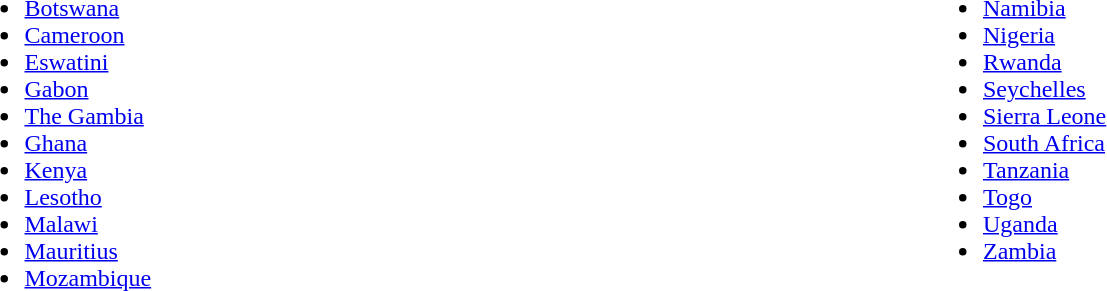<table>
<tr>
<td style="vertical-align:top; width:5%;"><br><ul><li> <a href='#'>Botswana</a></li><li> <a href='#'>Cameroon</a></li><li> <a href='#'>Eswatini</a></li><li> <a href='#'>Gabon</a></li><li> <a href='#'>The Gambia</a></li><li> <a href='#'>Ghana</a></li><li> <a href='#'>Kenya</a></li><li> <a href='#'>Lesotho</a></li><li> <a href='#'>Malawi</a></li><li> <a href='#'>Mauritius</a></li><li> <a href='#'>Mozambique</a></li></ul></td>
<td style="vertical-align:top; width:5%;"><br><ul><li> <a href='#'>Namibia</a></li><li> <a href='#'>Nigeria</a></li><li> <a href='#'>Rwanda</a></li><li> <a href='#'>Seychelles</a></li><li> <a href='#'>Sierra Leone</a></li><li> <a href='#'>South Africa</a></li><li> <a href='#'>Tanzania</a></li><li> <a href='#'>Togo</a></li><li> <a href='#'>Uganda</a></li><li> <a href='#'>Zambia</a></li></ul></td>
</tr>
</table>
